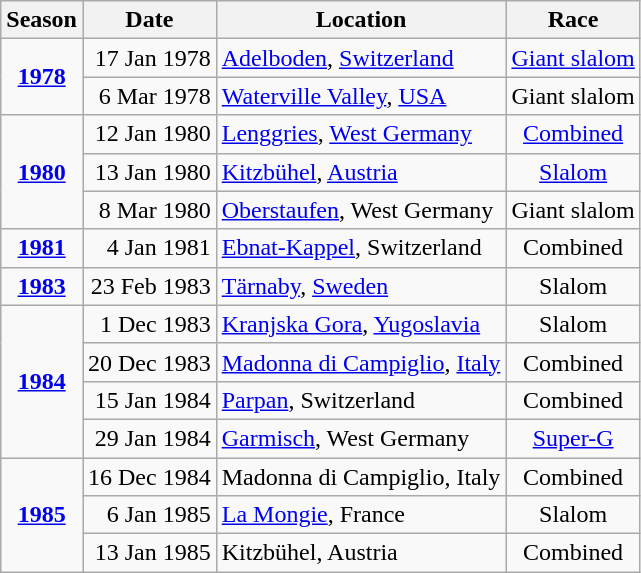<table class="wikitable">
<tr>
<th>Season</th>
<th>Date</th>
<th>Location</th>
<th>Race</th>
</tr>
<tr>
<td rowspan=2 align=center><strong><a href='#'>1978</a></strong></td>
<td align=right>17 Jan 1978</td>
<td> <a href='#'>Adelboden</a>, <a href='#'>Switzerland</a></td>
<td align=center><a href='#'>Giant slalom</a></td>
</tr>
<tr>
<td align=right>6 Mar 1978</td>
<td> <a href='#'>Waterville Valley</a>, <a href='#'>USA</a></td>
<td align=center>Giant slalom</td>
</tr>
<tr>
<td rowspan=3 align=center><strong><a href='#'>1980</a></strong></td>
<td align=right>12 Jan 1980</td>
<td> <a href='#'>Lenggries</a>, <a href='#'>West Germany</a></td>
<td align=center><a href='#'>Combined</a></td>
</tr>
<tr>
<td align=right>13 Jan 1980</td>
<td> <a href='#'>Kitzbühel</a>, <a href='#'>Austria</a></td>
<td align=center><a href='#'>Slalom</a></td>
</tr>
<tr>
<td align=right>8 Mar 1980</td>
<td> <a href='#'>Oberstaufen</a>, West Germany</td>
<td align=center>Giant slalom</td>
</tr>
<tr>
<td rowspan=1 align=center><strong><a href='#'>1981</a></strong></td>
<td align=right>4 Jan 1981</td>
<td> <a href='#'>Ebnat-Kappel</a>, Switzerland</td>
<td align=center>Combined</td>
</tr>
<tr>
<td rowspan=1 align=center><strong><a href='#'>1983</a></strong></td>
<td align=right>23 Feb 1983</td>
<td> <a href='#'>Tärnaby</a>, <a href='#'>Sweden</a></td>
<td align=center>Slalom</td>
</tr>
<tr>
<td rowspan=4 align=center><strong><a href='#'>1984</a></strong></td>
<td align=right>1 Dec 1983</td>
<td> <a href='#'>Kranjska Gora</a>, <a href='#'>Yugoslavia</a></td>
<td align=center>Slalom</td>
</tr>
<tr>
<td align=right>20 Dec 1983</td>
<td> <a href='#'>Madonna di Campiglio</a>, <a href='#'>Italy</a></td>
<td align=center>Combined</td>
</tr>
<tr>
<td align=right>15 Jan 1984</td>
<td> <a href='#'>Parpan</a>, Switzerland</td>
<td align=center>Combined</td>
</tr>
<tr>
<td align=right>29 Jan 1984</td>
<td> <a href='#'>Garmisch</a>, West Germany</td>
<td align=center><a href='#'>Super-G</a></td>
</tr>
<tr>
<td rowspan=3 align=center><strong><a href='#'>1985</a></strong></td>
<td align=right>16 Dec 1984</td>
<td> Madonna di Campiglio, Italy</td>
<td align=center>Combined</td>
</tr>
<tr>
<td align=right>6 Jan 1985</td>
<td> <a href='#'>La Mongie</a>, France</td>
<td align=center>Slalom</td>
</tr>
<tr>
<td align=right>13 Jan 1985</td>
<td> Kitzbühel, Austria</td>
<td align=center>Combined</td>
</tr>
</table>
